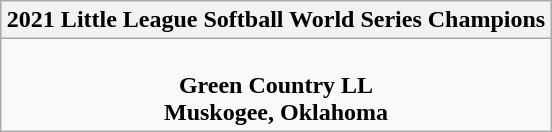<table class="wikitable" style="text-align: center; margin: 0 auto;">
<tr>
<th>2021 Little League Softball World Series Champions</th>
</tr>
<tr>
<td> <br><strong>Green Country LL</strong><br><strong>Muskogee, Oklahoma</strong></td>
</tr>
</table>
